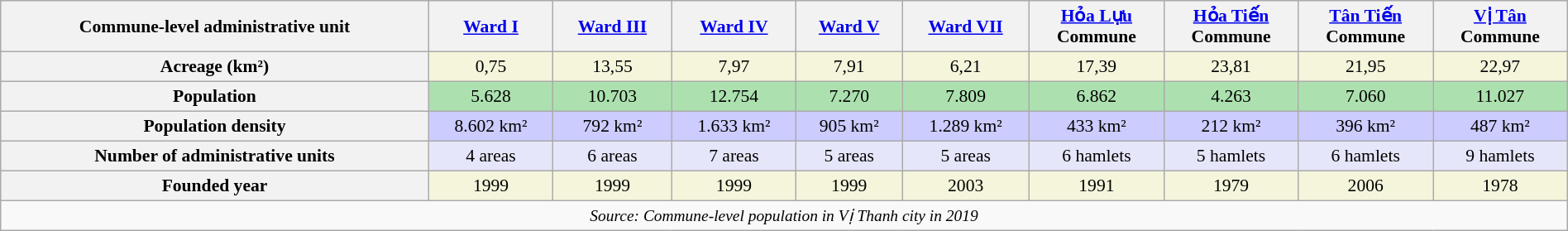<table class="wikitable" style="font-size:90%; width:100%; border:0; text-align: center; line-height:120%;">
<tr>
<th>Commune-level administrative unit</th>
<th><a href='#'>Ward I</a></th>
<th><a href='#'>Ward III</a></th>
<th><a href='#'>Ward IV</a></th>
<th><a href='#'>Ward V</a></th>
<th><a href='#'>Ward VII</a></th>
<th><a href='#'>Hỏa Lựu</a><br>Commune</th>
<th><a href='#'>Hỏa Tiến</a><br>Commune</th>
<th><a href='#'>Tân Tiến</a><br>Commune</th>
<th><a href='#'>Vị Tân</a><br>Commune</th>
</tr>
<tr>
<th>Acreage (km²)</th>
<td style="background: beige; color:#000;">0,75</td>
<td style="background: beige; color:#000;">13,55</td>
<td style="background: beige; color:#000;">7,97</td>
<td style="background: beige; color:#000;">7,91</td>
<td style="background: beige; color:#000;">6,21</td>
<td style="background: beige; color:#000;">17,39</td>
<td style="background: beige; color:#000;">23,81</td>
<td style="background: beige; color:#000;">21,95</td>
<td style="background: beige; color:#000;">22,97</td>
</tr>
<tr>
<th>Population</th>
<td style="background: #ACE1AF; color: black; ">5.628</td>
<td style="background: #ACE1AF; color: black; ">10.703</td>
<td style="background: #ACE1AF; color: black; ">12.754</td>
<td style="background: #ACE1AF; color: black; ">7.270</td>
<td style="background: #ACE1AF; color: black; ">7.809</td>
<td style="background: #ACE1AF; color: black; ">6.862</td>
<td style="background: #ACE1AF; color: black; ">4.263</td>
<td style="background: #ACE1AF; color: black; ">7.060</td>
<td style="background: #ACE1AF; color: black; ">11.027</td>
</tr>
<tr>
<th>Population density</th>
<td style="background:#ccf; color:#000;">8.602 km²</td>
<td style="background:#ccf; color:#000;">792 km²</td>
<td style="background:#ccf; color:#000;">1.633 km²</td>
<td style="background:#ccf; color:#000;">905 km²</td>
<td style="background:#ccf; color:#000;">1.289 km²</td>
<td style="background:#ccf; color:#000;">433 km²</td>
<td style="background:#ccf; color:#000;">212 km²</td>
<td style="background:#ccf; color:#000;">396 km²</td>
<td style="background:#ccf; color:#000;">487 km²</td>
</tr>
<tr>
<th>Number of administrative units</th>
<td style="background: lavender; color:#000;">4 areas</td>
<td style="background: lavender; color:#000;">6 areas</td>
<td style="background: lavender; color:#000;">7 areas</td>
<td style="background: lavender; color:#000;">5 areas</td>
<td style="background: lavender; color:#000;">5 areas</td>
<td style="background: lavender; color:#000;">6 hamlets</td>
<td style="background: lavender; color:#000;">5 hamlets</td>
<td style="background: lavender; color:#000;">6 hamlets</td>
<td style="background: lavender; color:#000;">9 hamlets</td>
</tr>
<tr>
<th>Founded year</th>
<td style="background: beige; color:#000;">1999</td>
<td style="background: beige; color:#000;">1999</td>
<td style="background: beige; color:#000;">1999</td>
<td style="background: beige; color:#000;">1999</td>
<td style="background: beige; color:#000;">2003</td>
<td style="background: beige; color:#000;">1991</td>
<td style="background: beige; color:#000;">1979</td>
<td style="background: beige; color:#000;">2006</td>
<td style="background: beige; color:#000;">1978</td>
</tr>
<tr>
<td colspan="14" style="text-align: center; font-size:90%;"><em>Source: Commune-level population in Vị Thanh city in 2019</td>
</tr>
</table>
